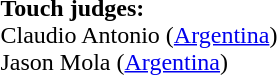<table style="width:100%">
<tr>
<td><br><br><strong>Touch judges:</strong>
<br>Claudio Antonio (<a href='#'>Argentina</a>)
<br>Jason Mola (<a href='#'>Argentina</a>)</td>
</tr>
</table>
